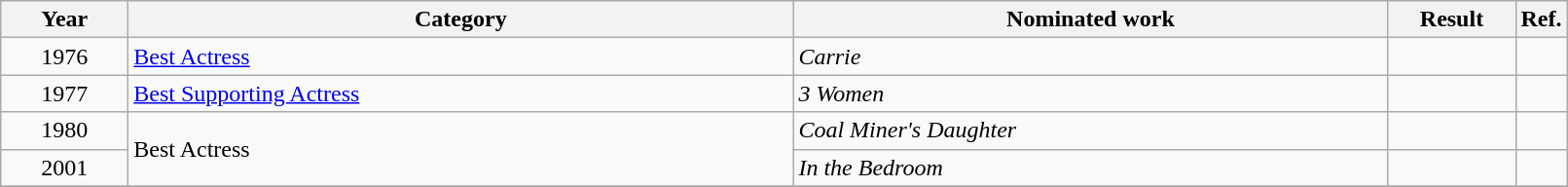<table class=wikitable>
<tr>
<th scope="col" style="width:5em;">Year</th>
<th scope="col" style="width:28em;">Category</th>
<th scope="col" style="width:25em;">Nominated work</th>
<th scope="col" style="width:5em;">Result</th>
<th>Ref.</th>
</tr>
<tr>
<td style="text-align:center;">1976</td>
<td><a href='#'>Best Actress</a></td>
<td><em>Carrie</em></td>
<td></td>
<td></td>
</tr>
<tr>
<td align=center>1977</td>
<td><a href='#'>Best Supporting Actress</a></td>
<td><em>3 Women</em></td>
<td></td>
<td></td>
</tr>
<tr>
<td align=center>1980</td>
<td rowspan=2>Best Actress</td>
<td><em>Coal Miner's Daughter</em></td>
<td></td>
<td></td>
</tr>
<tr>
<td align=center>2001</td>
<td><em>In the Bedroom</em></td>
<td></td>
<td></td>
</tr>
<tr>
</tr>
</table>
